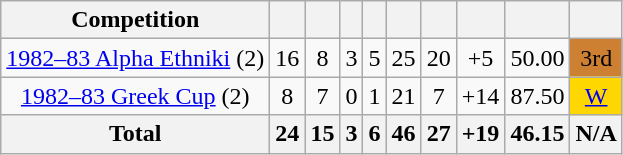<table class="wikitable" style="text-align:center">
<tr>
<th>Competition</th>
<th></th>
<th></th>
<th></th>
<th></th>
<th></th>
<th></th>
<th></th>
<th></th>
<th></th>
</tr>
<tr>
<td><a href='#'>1982–83 Alpha Ethniki</a> (2)</td>
<td>16</td>
<td>8</td>
<td>3</td>
<td>5</td>
<td>25</td>
<td>20</td>
<td>+5</td>
<td>50.00</td>
<td bgcolor=#CD7F32>3rd</td>
</tr>
<tr>
<td><a href='#'>1982–83 Greek Cup</a> (2)</td>
<td>8</td>
<td>7</td>
<td>0</td>
<td>1</td>
<td>21</td>
<td>7</td>
<td>+14</td>
<td>87.50</td>
<td bgcolor=#FFD700><a href='#'>W</a></td>
</tr>
<tr>
<th>Total</th>
<th>24</th>
<th>15</th>
<th>3</th>
<th>6</th>
<th>46</th>
<th>27</th>
<th>+19</th>
<th>46.15</th>
<th>N/A</th>
</tr>
</table>
